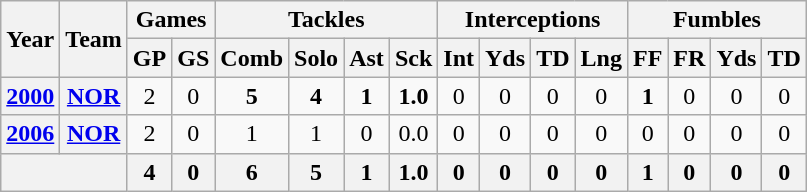<table class="wikitable" style="text-align:center">
<tr>
<th rowspan="2">Year</th>
<th rowspan="2">Team</th>
<th colspan="2">Games</th>
<th colspan="4">Tackles</th>
<th colspan="4">Interceptions</th>
<th colspan="4">Fumbles</th>
</tr>
<tr>
<th>GP</th>
<th>GS</th>
<th>Comb</th>
<th>Solo</th>
<th>Ast</th>
<th>Sck</th>
<th>Int</th>
<th>Yds</th>
<th>TD</th>
<th>Lng</th>
<th>FF</th>
<th>FR</th>
<th>Yds</th>
<th>TD</th>
</tr>
<tr>
<th><a href='#'>2000</a></th>
<th><a href='#'>NOR</a></th>
<td>2</td>
<td>0</td>
<td><strong>5</strong></td>
<td><strong>4</strong></td>
<td><strong>1</strong></td>
<td><strong>1.0</strong></td>
<td>0</td>
<td>0</td>
<td>0</td>
<td>0</td>
<td><strong>1</strong></td>
<td>0</td>
<td>0</td>
<td>0</td>
</tr>
<tr>
<th><a href='#'>2006</a></th>
<th><a href='#'>NOR</a></th>
<td>2</td>
<td>0</td>
<td>1</td>
<td>1</td>
<td>0</td>
<td>0.0</td>
<td>0</td>
<td>0</td>
<td>0</td>
<td>0</td>
<td>0</td>
<td>0</td>
<td>0</td>
<td>0</td>
</tr>
<tr>
<th colspan="2"></th>
<th>4</th>
<th>0</th>
<th>6</th>
<th>5</th>
<th>1</th>
<th>1.0</th>
<th>0</th>
<th>0</th>
<th>0</th>
<th>0</th>
<th>1</th>
<th>0</th>
<th>0</th>
<th>0</th>
</tr>
</table>
